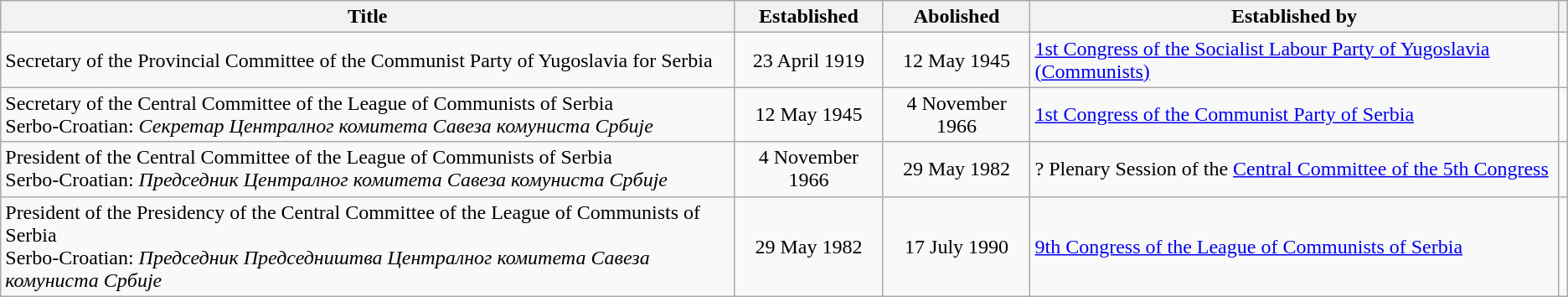<table class="wikitable sortable">
<tr>
<th scope=col>Title</th>
<th scope=col>Established</th>
<th scope=col>Abolished</th>
<th scope=col>Established by</th>
<th scope=col class="unsortable"></th>
</tr>
<tr>
<td>Secretary of the Provincial Committee of the Communist Party of Yugoslavia for Serbia<br></td>
<td align="center">23 April 1919</td>
<td align="center">12 May 1945</td>
<td><a href='#'>1st Congress of the Socialist Labour Party of Yugoslavia (Communists)</a></td>
<td align="center"></td>
</tr>
<tr>
<td>Secretary of the Central Committee of the League of Communists of Serbia<br>Serbo-Croatian: <em>Секретар Централног комитета Савеза комуниста Србије</em></td>
<td align="center">12 May 1945</td>
<td align="center">4 November 1966</td>
<td><a href='#'>1st Congress of the Communist Party of Serbia</a></td>
<td align="center"></td>
</tr>
<tr>
<td>President of the Central Committee of the League of Communists of Serbia<br>Serbo-Croatian: <em>Председник Централног комитета Савеза комуниста Србије</em></td>
<td align="center">4 November 1966</td>
<td align="center">29 May 1982</td>
<td>? Plenary Session of the <a href='#'>Central Committee of the 5th Congress</a></td>
<td align="center"></td>
</tr>
<tr>
<td>President of the Presidency of the Central Committee of the League of Communists of Serbia<br>Serbo-Croatian: <em>Председник Председништва Централног комитета Савеза комуниста Србије</em></td>
<td align="center">29 May 1982</td>
<td align="center">17 July 1990</td>
<td><a href='#'>9th Congress of the League of Communists of Serbia</a></td>
<td align="center"></td>
</tr>
</table>
